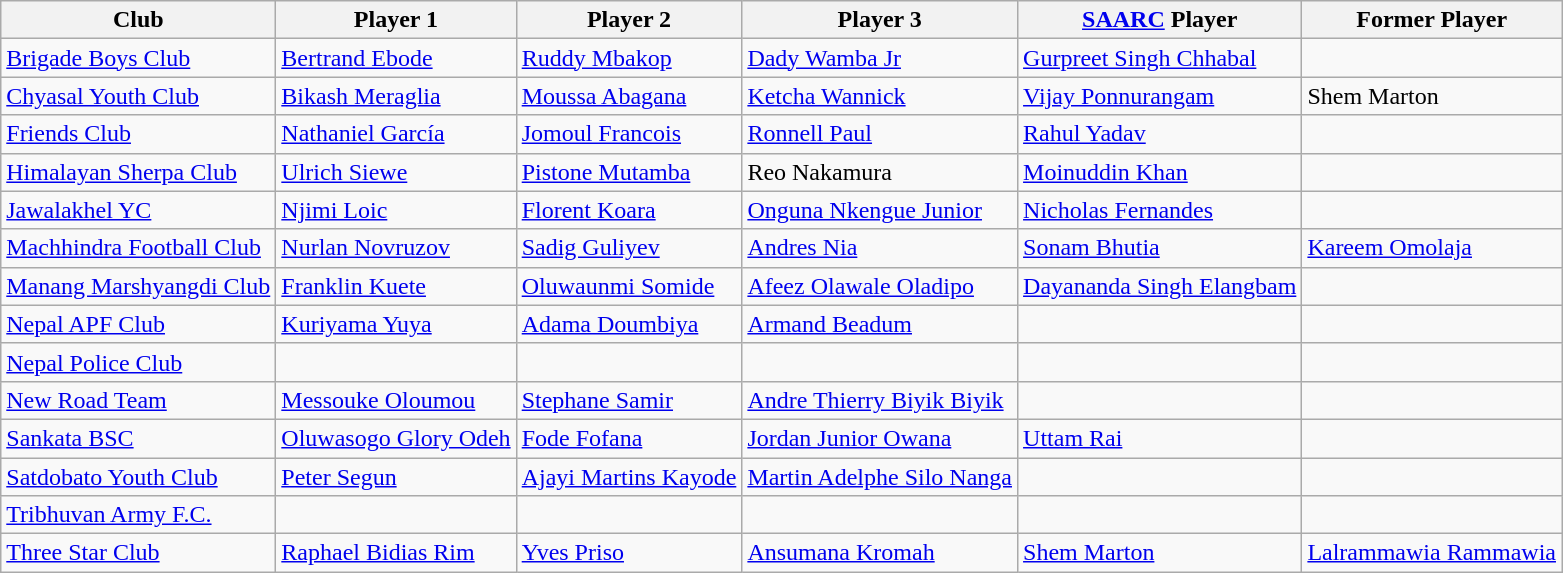<table class="wikitable">
<tr>
<th>Club</th>
<th>Player 1</th>
<th>Player 2</th>
<th>Player 3</th>
<th><a href='#'>SAARC</a> Player</th>
<th>Former Player</th>
</tr>
<tr>
<td><a href='#'>Brigade Boys Club</a></td>
<td> <a href='#'>Bertrand Ebode</a></td>
<td> <a href='#'>Ruddy Mbakop</a></td>
<td> <a href='#'>Dady Wamba Jr</a></td>
<td> <a href='#'>Gurpreet Singh Chhabal</a></td>
<td></td>
</tr>
<tr>
<td><a href='#'>Chyasal Youth Club</a></td>
<td> <a href='#'>Bikash Meraglia</a></td>
<td> <a href='#'>Moussa Abagana</a></td>
<td> <a href='#'>Ketcha Wannick</a></td>
<td> <a href='#'>Vijay Ponnurangam</a></td>
<td> Shem Marton</td>
</tr>
<tr>
<td><a href='#'>Friends Club</a></td>
<td> <a href='#'>Nathaniel García</a></td>
<td> <a href='#'>Jomoul Francois</a></td>
<td> <a href='#'>Ronnell Paul</a></td>
<td> <a href='#'>Rahul Yadav</a></td>
<td></td>
</tr>
<tr>
<td><a href='#'>Himalayan Sherpa Club</a></td>
<td> <a href='#'>Ulrich Siewe</a></td>
<td> <a href='#'>Pistone Mutamba</a></td>
<td> Reo Nakamura</td>
<td> <a href='#'>Moinuddin Khan</a></td>
<td></td>
</tr>
<tr>
<td><a href='#'>Jawalakhel YC</a></td>
<td> <a href='#'>Njimi Loic</a></td>
<td> <a href='#'>Florent Koara</a></td>
<td> <a href='#'>Onguna Nkengue Junior</a></td>
<td> <a href='#'>Nicholas Fernandes</a></td>
<td></td>
</tr>
<tr>
<td><a href='#'>Machhindra Football Club</a></td>
<td> <a href='#'>Nurlan Novruzov</a></td>
<td> <a href='#'>Sadig Guliyev</a></td>
<td> <a href='#'>Andres Nia</a></td>
<td> <a href='#'>Sonam Bhutia</a></td>
<td> <a href='#'>Kareem Omolaja</a></td>
</tr>
<tr>
<td><a href='#'>Manang Marshyangdi Club</a></td>
<td> <a href='#'>Franklin Kuete</a></td>
<td> <a href='#'>Oluwaunmi Somide</a></td>
<td> <a href='#'>Afeez Olawale Oladipo</a></td>
<td> <a href='#'>Dayananda Singh Elangbam</a></td>
<td></td>
</tr>
<tr>
<td><a href='#'>Nepal APF Club</a></td>
<td> <a href='#'>Kuriyama Yuya</a></td>
<td> <a href='#'>Adama Doumbiya</a></td>
<td> <a href='#'>Armand Beadum</a></td>
<td></td>
<td></td>
</tr>
<tr>
<td><a href='#'>Nepal Police Club</a></td>
<td></td>
<td></td>
<td></td>
<td></td>
<td></td>
</tr>
<tr>
<td><a href='#'>New Road Team</a></td>
<td> <a href='#'>Messouke Oloumou</a></td>
<td> <a href='#'>Stephane Samir</a></td>
<td> <a href='#'>Andre Thierry Biyik Biyik</a></td>
<td></td>
<td></td>
</tr>
<tr>
<td><a href='#'>Sankata BSC</a></td>
<td> <a href='#'>Oluwasogo Glory Odeh</a></td>
<td> <a href='#'>Fode Fofana</a></td>
<td> <a href='#'>Jordan Junior Owana</a></td>
<td> <a href='#'>Uttam Rai</a></td>
<td></td>
</tr>
<tr>
<td><a href='#'>Satdobato Youth Club</a></td>
<td> <a href='#'>Peter Segun</a></td>
<td> <a href='#'>Ajayi Martins Kayode</a></td>
<td> <a href='#'>Martin Adelphe Silo Nanga</a></td>
<td></td>
<td></td>
</tr>
<tr>
<td><a href='#'>Tribhuvan Army F.C.</a></td>
<td></td>
<td></td>
<td></td>
<td></td>
<td></td>
</tr>
<tr>
<td><a href='#'>Three Star Club</a></td>
<td> <a href='#'>Raphael Bidias Rim</a></td>
<td> <a href='#'>Yves Priso</a></td>
<td> <a href='#'>Ansumana Kromah</a></td>
<td> <a href='#'>Shem Marton</a></td>
<td> <a href='#'>Lalrammawia Rammawia</a></td>
</tr>
</table>
